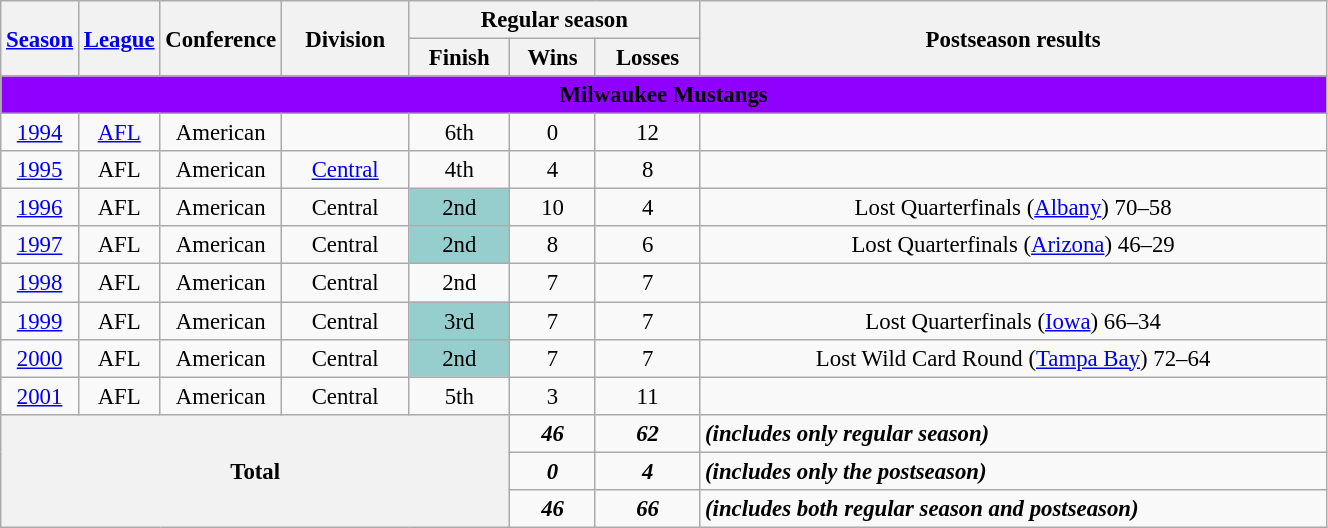<table class="wikitable" style="font-size: 95%; width:70%;">
<tr>
<th rowspan="2" style="width:5%;"><a href='#'>Season</a></th>
<th rowspan="2" style="width:5%;"><a href='#'>League</a></th>
<th rowspan="2" style="width:5%;">Conference</th>
<th rowspan="2">Division</th>
<th colspan="3">Regular season</th>
<th rowspan="2">Postseason results</th>
</tr>
<tr>
<th>Finish</th>
<th>Wins</th>
<th>Losses</th>
</tr>
<tr>
<td align="center" Colspan="8" style="background: #8F00FF"><strong><span>Milwaukee Mustangs</span></strong></td>
</tr>
<tr align="center">
<td><a href='#'>1994</a></td>
<td><a href='#'>AFL</a></td>
<td>American</td>
<td></td>
<td>6th</td>
<td>0</td>
<td>12</td>
<td></td>
</tr>
<tr align="center">
<td><a href='#'>1995</a></td>
<td>AFL</td>
<td>American</td>
<td><a href='#'>Central</a></td>
<td>4th</td>
<td>4</td>
<td>8</td>
<td></td>
</tr>
<tr align="center">
<td><a href='#'>1996</a></td>
<td>AFL</td>
<td>American</td>
<td>Central</td>
<td bgcolor="#96CDCD">2nd</td>
<td>10</td>
<td>4</td>
<td>Lost Quarterfinals (<a href='#'>Albany</a>) 70–58</td>
</tr>
<tr align="center">
<td><a href='#'>1997</a></td>
<td>AFL</td>
<td>American</td>
<td>Central</td>
<td bgcolor="#96CDCD">2nd</td>
<td>8</td>
<td>6</td>
<td>Lost Quarterfinals (<a href='#'>Arizona</a>) 46–29</td>
</tr>
<tr align="center">
<td><a href='#'>1998</a></td>
<td>AFL</td>
<td>American</td>
<td>Central</td>
<td>2nd</td>
<td>7</td>
<td>7</td>
<td></td>
</tr>
<tr align="center">
<td><a href='#'>1999</a></td>
<td>AFL</td>
<td>American</td>
<td>Central</td>
<td bgcolor="#96CDCD">3rd</td>
<td>7</td>
<td>7</td>
<td>Lost Quarterfinals (<a href='#'>Iowa</a>) 66–34</td>
</tr>
<tr align="center">
<td><a href='#'>2000</a></td>
<td>AFL</td>
<td>American</td>
<td>Central</td>
<td bgcolor="#96CDCD">2nd</td>
<td>7</td>
<td>7</td>
<td>Lost Wild Card Round (<a href='#'>Tampa Bay</a>) 72–64</td>
</tr>
<tr align="center">
<td><a href='#'>2001</a></td>
<td>AFL</td>
<td>American</td>
<td>Central</td>
<td>5th</td>
<td>3</td>
<td>11</td>
<td></td>
</tr>
<tr>
<th align="center" rowSpan="3" colSpan="5">Total</th>
<td align="center"><strong><em>46</em></strong></td>
<td align="center"><strong><em>62</em></strong></td>
<td colSpan="1"><strong><em>(includes only regular season)</em></strong></td>
</tr>
<tr>
<td align="center"><strong><em>0</em></strong></td>
<td align="center"><strong><em>4</em></strong></td>
<td colSpan="1"><strong><em>(includes only the postseason)</em></strong></td>
</tr>
<tr>
<td align="center"><strong><em>46</em></strong></td>
<td align="center"><strong><em>66</em></strong></td>
<td colSpan="1"><strong><em>(includes both regular season and postseason)</em></strong></td>
</tr>
</table>
